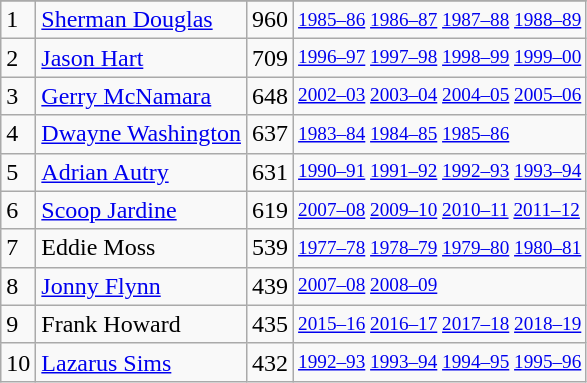<table class="wikitable">
<tr>
</tr>
<tr>
<td>1</td>
<td><a href='#'>Sherman Douglas</a></td>
<td>960</td>
<td style="font-size:80%;"><a href='#'>1985–86</a> <a href='#'>1986–87</a> <a href='#'>1987–88</a> <a href='#'>1988–89</a></td>
</tr>
<tr>
<td>2</td>
<td><a href='#'>Jason Hart</a></td>
<td>709</td>
<td style="font-size:80%;"><a href='#'>1996–97</a> <a href='#'>1997–98</a> <a href='#'>1998–99</a> <a href='#'>1999–00</a></td>
</tr>
<tr>
<td>3</td>
<td><a href='#'>Gerry McNamara</a></td>
<td>648</td>
<td style="font-size:80%;"><a href='#'>2002–03</a> <a href='#'>2003–04</a> <a href='#'>2004–05</a> <a href='#'>2005–06</a></td>
</tr>
<tr>
<td>4</td>
<td><a href='#'>Dwayne Washington</a></td>
<td>637</td>
<td style="font-size:80%;"><a href='#'>1983–84</a> <a href='#'>1984–85</a> <a href='#'>1985–86</a></td>
</tr>
<tr>
<td>5</td>
<td><a href='#'>Adrian Autry</a></td>
<td>631</td>
<td style="font-size:80%;"><a href='#'>1990–91</a> <a href='#'>1991–92</a> <a href='#'>1992–93</a> <a href='#'>1993–94</a></td>
</tr>
<tr>
<td>6</td>
<td><a href='#'>Scoop Jardine</a></td>
<td>619</td>
<td style="font-size:80%;"><a href='#'>2007–08</a> <a href='#'>2009–10</a> <a href='#'>2010–11</a> <a href='#'>2011–12</a></td>
</tr>
<tr>
<td>7</td>
<td>Eddie Moss</td>
<td>539</td>
<td style="font-size:80%;"><a href='#'>1977–78</a> <a href='#'>1978–79</a> <a href='#'>1979–80</a> <a href='#'>1980–81</a></td>
</tr>
<tr>
<td>8</td>
<td><a href='#'>Jonny Flynn</a></td>
<td>439</td>
<td style="font-size:80%;"><a href='#'>2007–08</a> <a href='#'>2008–09</a></td>
</tr>
<tr>
<td>9</td>
<td>Frank Howard</td>
<td>435</td>
<td style="font-size:80%;"><a href='#'>2015–16</a> <a href='#'>2016–17</a> <a href='#'>2017–18</a> <a href='#'>2018–19</a></td>
</tr>
<tr>
<td>10</td>
<td><a href='#'>Lazarus Sims</a></td>
<td>432</td>
<td style="font-size:80%;"><a href='#'>1992–93</a> <a href='#'>1993–94</a> <a href='#'>1994–95</a> <a href='#'>1995–96</a></td>
</tr>
</table>
